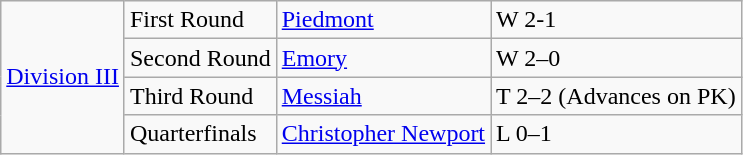<table class="wikitable">
<tr>
<td rowspan="4"><a href='#'>Division III</a></td>
<td>First Round</td>
<td><a href='#'>Piedmont</a></td>
<td>W 2-1</td>
</tr>
<tr>
<td>Second Round</td>
<td><a href='#'>Emory</a></td>
<td>W 2–0</td>
</tr>
<tr>
<td>Third Round</td>
<td><a href='#'>Messiah</a></td>
<td>T 2–2 (Advances on PK)</td>
</tr>
<tr>
<td>Quarterfinals</td>
<td><a href='#'>Christopher Newport</a></td>
<td>L 0–1</td>
</tr>
</table>
